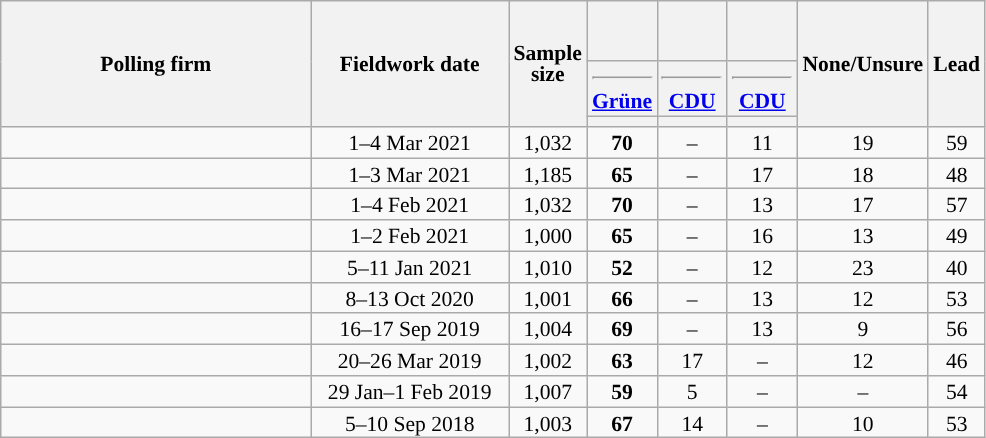<table class="wikitable sortable" style="text-align:center;font-size:90%;line-height:14px;">
<tr style="height:40px;">
<th style="width:200px;" rowspan="3">Polling firm</th>
<th style="width:125px;" rowspan="3">Fieldwork date</th>
<th style="width:35px;" rowspan="3">Sample<br>size</th>
<th class="unsortable" style="width:40px;"></th>
<th class="unsortable" style="width:40px;"></th>
<th class="unsortable" style="width:40px;"></th>
<th class="unsortable" style="width:40px;" rowspan="3">None/Unsure</th>
<th style="width:30px;" rowspan="3">Lead</th>
</tr>
<tr>
<th class="unsortable" style="width:40px;"><hr><a href='#'>Grüne</a></th>
<th class="unsortable" style="width:40px;"><hr><a href='#'>CDU</a></th>
<th class="unsortable" style="width:40px;"><hr><a href='#'>CDU</a></th>
</tr>
<tr>
<th style="background:"></th>
<th style="background:"></th>
<th style="background:"></th>
</tr>
<tr>
<td></td>
<td data-sort-value="2021-03-05">1–4 Mar 2021</td>
<td>1,032</td>
<td><strong>70</strong></td>
<td>–</td>
<td>11</td>
<td>19</td>
<td style="background:">59</td>
</tr>
<tr>
<td></td>
<td data-sort-value="2021-03-04">1–3 Mar 2021</td>
<td>1,185</td>
<td><strong>65</strong></td>
<td>–</td>
<td>17</td>
<td>18</td>
<td style="background:">48</td>
</tr>
<tr>
<td></td>
<td data-sort-value="2021-02-05">1–4 Feb 2021</td>
<td>1,032</td>
<td><strong>70</strong></td>
<td>–</td>
<td>13</td>
<td>17</td>
<td style="background:">57</td>
</tr>
<tr>
<td></td>
<td data-sort-value="2021-02-04">1–2 Feb 2021</td>
<td>1,000</td>
<td><strong>65</strong></td>
<td>–</td>
<td>16</td>
<td>13</td>
<td style="background:">49</td>
</tr>
<tr>
<td></td>
<td data-sort-value="2021-01-13">5–11 Jan 2021</td>
<td>1,010</td>
<td><strong>52</strong></td>
<td>–</td>
<td>12</td>
<td>23</td>
<td style="background:">40</td>
</tr>
<tr>
<td></td>
<td data-sort-value="2020-10-15">8–13 Oct 2020</td>
<td>1,001</td>
<td><strong>66</strong></td>
<td>–</td>
<td>13</td>
<td>12</td>
<td style="background:">53</td>
</tr>
<tr>
<td></td>
<td data-sort-value="2019-09-19">16–17 Sep 2019</td>
<td>1,004</td>
<td><strong>69</strong></td>
<td>–</td>
<td>13</td>
<td>9</td>
<td style="background:">56</td>
</tr>
<tr>
<td></td>
<td data-sort-value="2019-03-28">20–26 Mar 2019</td>
<td>1,002</td>
<td><strong>63</strong></td>
<td>17</td>
<td>–</td>
<td>12</td>
<td style="background:">46</td>
</tr>
<tr>
<td></td>
<td data-sort-value="2019-02-04">29 Jan–1 Feb 2019</td>
<td>1,007</td>
<td><strong>59</strong></td>
<td>5</td>
<td>–</td>
<td>–</td>
<td style="background:">54</td>
</tr>
<tr>
<td></td>
<td data-sort-value="2018-09-12">5–10 Sep 2018</td>
<td>1,003</td>
<td><strong>67</strong></td>
<td>14</td>
<td>–</td>
<td>10</td>
<td style="background:">53</td>
</tr>
</table>
